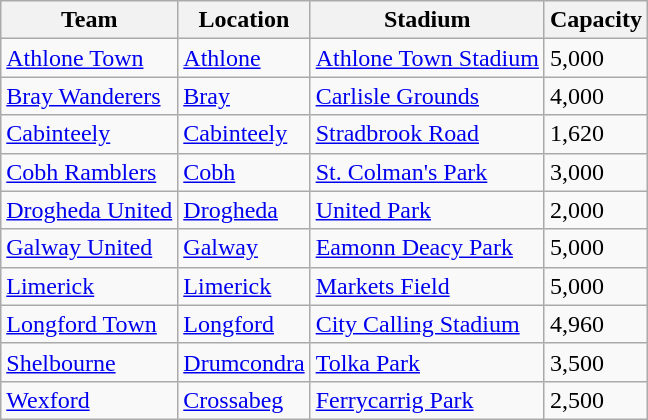<table class="wikitable sortable">
<tr>
<th>Team</th>
<th>Location</th>
<th>Stadium</th>
<th>Capacity</th>
</tr>
<tr>
<td><a href='#'>Athlone Town</a></td>
<td><a href='#'>Athlone</a></td>
<td><a href='#'>Athlone Town Stadium</a></td>
<td>5,000</td>
</tr>
<tr>
<td><a href='#'>Bray Wanderers</a></td>
<td><a href='#'>Bray</a></td>
<td><a href='#'>Carlisle Grounds</a></td>
<td>4,000</td>
</tr>
<tr>
<td><a href='#'>Cabinteely</a></td>
<td><a href='#'>Cabinteely</a></td>
<td><a href='#'>Stradbrook Road</a></td>
<td>1,620</td>
</tr>
<tr>
<td><a href='#'>Cobh Ramblers</a></td>
<td><a href='#'>Cobh</a></td>
<td><a href='#'>St. Colman's Park</a></td>
<td>3,000</td>
</tr>
<tr>
<td><a href='#'>Drogheda United</a></td>
<td><a href='#'>Drogheda</a></td>
<td><a href='#'>United Park</a></td>
<td>2,000</td>
</tr>
<tr>
<td><a href='#'>Galway United</a></td>
<td><a href='#'>Galway</a></td>
<td><a href='#'>Eamonn Deacy Park</a></td>
<td>5,000</td>
</tr>
<tr>
<td><a href='#'>Limerick</a></td>
<td><a href='#'>Limerick</a></td>
<td><a href='#'>Markets Field</a></td>
<td>5,000</td>
</tr>
<tr>
<td><a href='#'>Longford Town</a></td>
<td><a href='#'>Longford</a></td>
<td><a href='#'>City Calling Stadium</a></td>
<td>4,960</td>
</tr>
<tr>
<td><a href='#'>Shelbourne</a></td>
<td><a href='#'>Drumcondra</a></td>
<td><a href='#'>Tolka Park</a></td>
<td>3,500</td>
</tr>
<tr>
<td><a href='#'>Wexford</a></td>
<td><a href='#'>Crossabeg</a></td>
<td><a href='#'>Ferrycarrig Park</a></td>
<td>2,500</td>
</tr>
</table>
